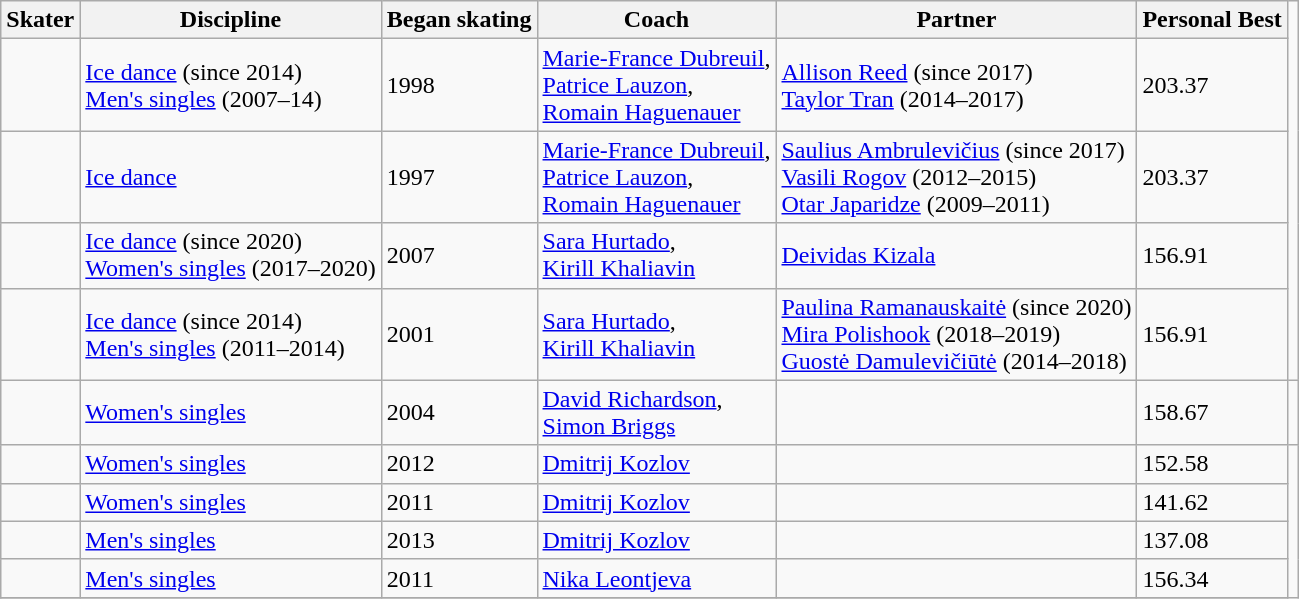<table class="wikitable sortable">
<tr>
<th>Skater</th>
<th>Discipline</th>
<th>Began skating</th>
<th>Coach</th>
<th>Partner</th>
<th>Personal Best</th>
</tr>
<tr>
<td></td>
<td><a href='#'>Ice dance</a> (since 2014)<br><a href='#'>Men's singles</a> (2007–14)</td>
<td>1998</td>
<td><a href='#'>Marie-France Dubreuil</a>,<br><a href='#'>Patrice Lauzon</a>,<br><a href='#'>Romain Haguenauer</a></td>
<td><a href='#'>Allison Reed</a> (since 2017)<br><a href='#'>Taylor Tran</a> (2014–2017)</td>
<td>203.37</td>
</tr>
<tr>
<td></td>
<td><a href='#'>Ice dance</a></td>
<td>1997</td>
<td><a href='#'>Marie-France Dubreuil</a>,<br><a href='#'>Patrice Lauzon</a>,<br><a href='#'>Romain Haguenauer</a></td>
<td><a href='#'>Saulius Ambrulevičius</a> (since 2017)<br><a href='#'>Vasili Rogov</a> (2012–2015)<br><a href='#'>Otar Japaridze</a> (2009–2011)</td>
<td>203.37</td>
</tr>
<tr>
<td></td>
<td><a href='#'>Ice dance</a> (since 2020)<br><a href='#'>Women's singles</a> (2017–2020)</td>
<td>2007</td>
<td><a href='#'>Sara Hurtado</a>,<br><a href='#'>Kirill Khaliavin</a></td>
<td><a href='#'>Deividas Kizala</a></td>
<td>156.91</td>
</tr>
<tr>
<td></td>
<td><a href='#'>Ice dance</a> (since 2014)<br><a href='#'>Men's singles</a> (2011–2014)</td>
<td>2001</td>
<td><a href='#'>Sara Hurtado</a>,<br><a href='#'>Kirill Khaliavin</a></td>
<td><a href='#'>Paulina Ramanauskaitė</a> (since 2020)<br><a href='#'>Mira Polishook</a> (2018–2019)<br><a href='#'>Guostė Damulevičiūtė</a> (2014–2018)</td>
<td>156.91</td>
</tr>
<tr>
<td></td>
<td><a href='#'>Women's singles</a></td>
<td>2004</td>
<td><a href='#'>David Richardson</a>,<br> <a href='#'>Simon Briggs</a></td>
<td></td>
<td>158.67</td>
<td></td>
</tr>
<tr>
<td></td>
<td><a href='#'>Women's singles</a></td>
<td>2012</td>
<td><a href='#'>Dmitrij Kozlov</a></td>
<td></td>
<td>152.58</td>
</tr>
<tr>
<td></td>
<td><a href='#'>Women's singles</a></td>
<td>2011</td>
<td><a href='#'>Dmitrij Kozlov</a></td>
<td></td>
<td>141.62</td>
</tr>
<tr>
<td></td>
<td><a href='#'>Men's singles</a></td>
<td>2013</td>
<td><a href='#'>Dmitrij Kozlov</a></td>
<td></td>
<td>137.08</td>
</tr>
<tr>
<td></td>
<td><a href='#'>Men's singles</a></td>
<td>2011</td>
<td><a href='#'>Nika Leontjeva</a></td>
<td></td>
<td>156.34</td>
</tr>
<tr>
</tr>
</table>
